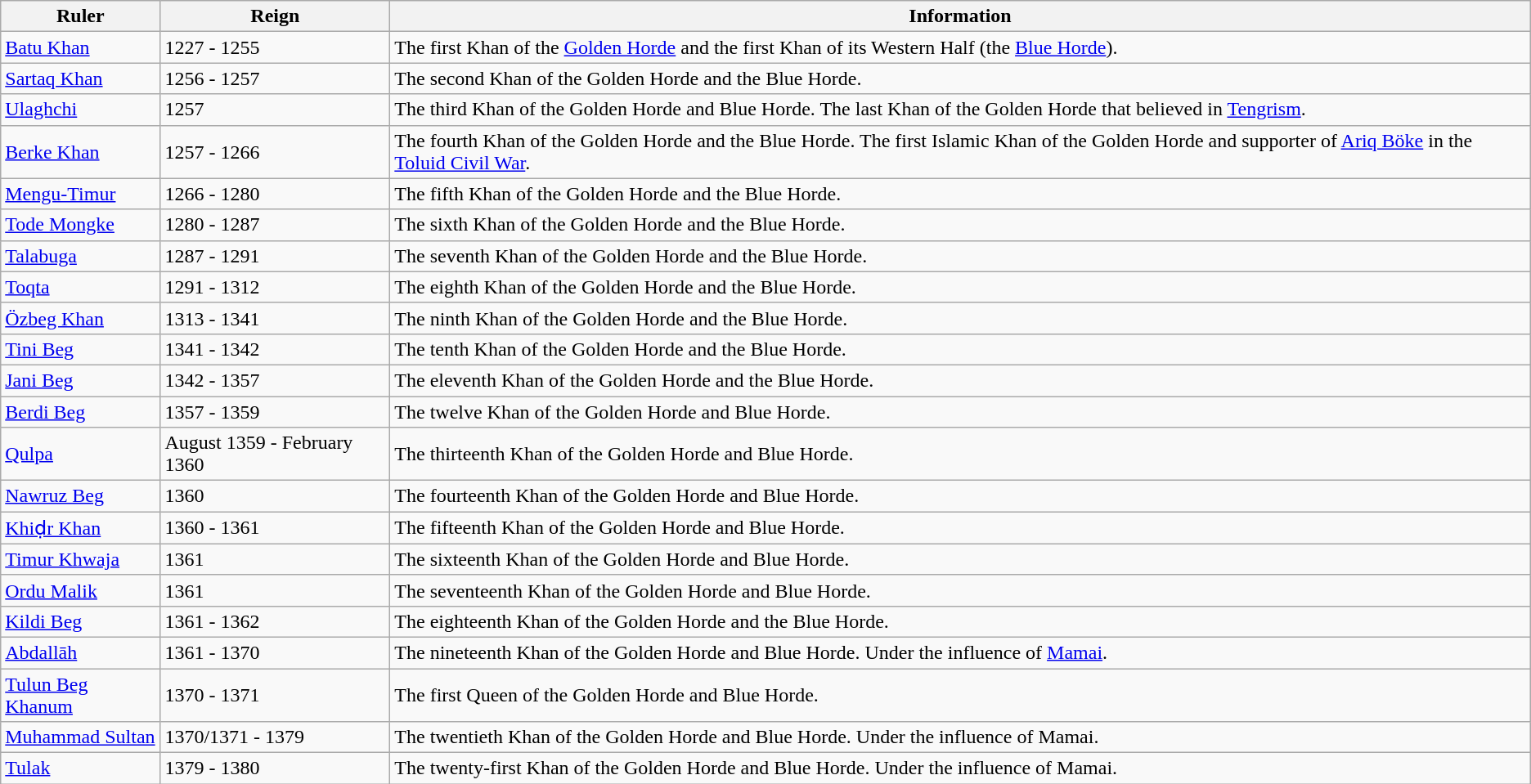<table class="wikitable">
<tr>
<th>Ruler</th>
<th>Reign</th>
<th>Information</th>
</tr>
<tr>
<td><a href='#'>Batu Khan</a></td>
<td>1227 - 1255</td>
<td>The first Khan of the <a href='#'>Golden Horde</a> and the first Khan of its Western Half (the <a href='#'>Blue Horde</a>).</td>
</tr>
<tr>
<td><a href='#'>Sartaq Khan</a></td>
<td>1256 - 1257</td>
<td>The second Khan of the Golden Horde and the Blue Horde.</td>
</tr>
<tr>
<td><a href='#'>Ulaghchi</a></td>
<td>1257</td>
<td>The third Khan of the Golden Horde and Blue Horde. The last Khan of the Golden Horde that believed in <a href='#'>Tengrism</a>.</td>
</tr>
<tr>
<td><a href='#'>Berke Khan</a></td>
<td>1257 - 1266</td>
<td>The fourth Khan of the Golden Horde and the Blue Horde. The first Islamic Khan of the Golden Horde and supporter of <a href='#'>Ariq Böke</a> in the <a href='#'>Toluid Civil War</a>.</td>
</tr>
<tr>
<td><a href='#'>Mengu-Timur</a></td>
<td>1266 - 1280</td>
<td>The fifth Khan of the Golden Horde and the Blue Horde.</td>
</tr>
<tr>
<td><a href='#'>Tode Mongke</a></td>
<td>1280 - 1287</td>
<td>The sixth Khan of the Golden Horde and the Blue Horde.</td>
</tr>
<tr>
<td><a href='#'>Talabuga</a></td>
<td>1287 - 1291</td>
<td>The seventh Khan of the Golden Horde and the Blue Horde.</td>
</tr>
<tr>
<td><a href='#'>Toqta</a></td>
<td>1291 - 1312</td>
<td>The eighth Khan of the Golden Horde and the Blue Horde.</td>
</tr>
<tr>
<td><a href='#'>Özbeg Khan</a></td>
<td>1313 - 1341</td>
<td>The ninth Khan of the Golden Horde and the Blue Horde.</td>
</tr>
<tr>
<td><a href='#'>Tini Beg</a></td>
<td>1341 - 1342</td>
<td>The tenth Khan of the Golden Horde and the Blue Horde.</td>
</tr>
<tr>
<td><a href='#'>Jani Beg</a></td>
<td>1342 - 1357</td>
<td>The eleventh Khan of the Golden Horde and the Blue Horde.</td>
</tr>
<tr>
<td><a href='#'>Berdi Beg</a></td>
<td>1357 - 1359</td>
<td>The twelve Khan of the Golden Horde and Blue Horde.</td>
</tr>
<tr>
<td><a href='#'>Qulpa</a></td>
<td>August 1359 - February 1360</td>
<td>The thirteenth Khan of the Golden Horde and Blue Horde.</td>
</tr>
<tr>
<td><a href='#'>Nawruz Beg</a></td>
<td>1360</td>
<td>The fourteenth Khan of the Golden Horde and Blue Horde.</td>
</tr>
<tr>
<td><a href='#'>Khiḍr Khan</a></td>
<td>1360 - 1361</td>
<td>The fifteenth Khan of the Golden Horde and Blue Horde.</td>
</tr>
<tr>
<td><a href='#'>Timur Khwaja</a></td>
<td>1361</td>
<td>The sixteenth Khan of the Golden Horde and Blue Horde.</td>
</tr>
<tr>
<td><a href='#'>Ordu Malik</a></td>
<td>1361</td>
<td>The seventeenth Khan of the Golden Horde and Blue Horde.</td>
</tr>
<tr>
<td><a href='#'>Kildi Beg</a></td>
<td>1361 - 1362</td>
<td>The eighteenth Khan of the Golden Horde and the Blue Horde.</td>
</tr>
<tr>
<td><a href='#'>Abdallāh</a></td>
<td>1361 - 1370</td>
<td>The nineteenth Khan of the Golden Horde and Blue Horde. Under the influence of <a href='#'>Mamai</a>.</td>
</tr>
<tr>
<td><a href='#'>Tulun Beg Khanum</a></td>
<td>1370 - 1371</td>
<td>The first Queen of the Golden Horde and Blue Horde.</td>
</tr>
<tr>
<td><a href='#'>Muhammad Sultan</a></td>
<td>1370/1371 - 1379</td>
<td>The twentieth Khan of the Golden Horde and Blue Horde. Under the influence of Mamai.</td>
</tr>
<tr>
<td><a href='#'>Tulak</a></td>
<td>1379 - 1380</td>
<td>The twenty-first Khan of the Golden Horde and Blue Horde. Under the influence of Mamai.</td>
</tr>
</table>
